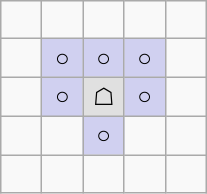<table border="1" class="wikitable">
<tr align=center>
<td width="20"> </td>
<td width="20"> </td>
<td width="20"> </td>
<td width="20"> </td>
<td width="20"> </td>
</tr>
<tr align=center>
<td> </td>
<td style="background:#d0d0f0;">○</td>
<td style="background:#d0d0f0;">○</td>
<td style="background:#d0d0f0;">○</td>
<td> </td>
</tr>
<tr align=center>
<td> </td>
<td style="background:#d0d0f0;">○</td>
<td style="background:#e0e0e0;">☖</td>
<td style="background:#d0d0f0;">○</td>
<td> </td>
</tr>
<tr align=center>
<td> </td>
<td> </td>
<td style="background:#d0d0f0;">○</td>
<td> </td>
<td> </td>
</tr>
<tr align=center>
<td> </td>
<td> </td>
<td> </td>
<td> </td>
<td> </td>
</tr>
</table>
